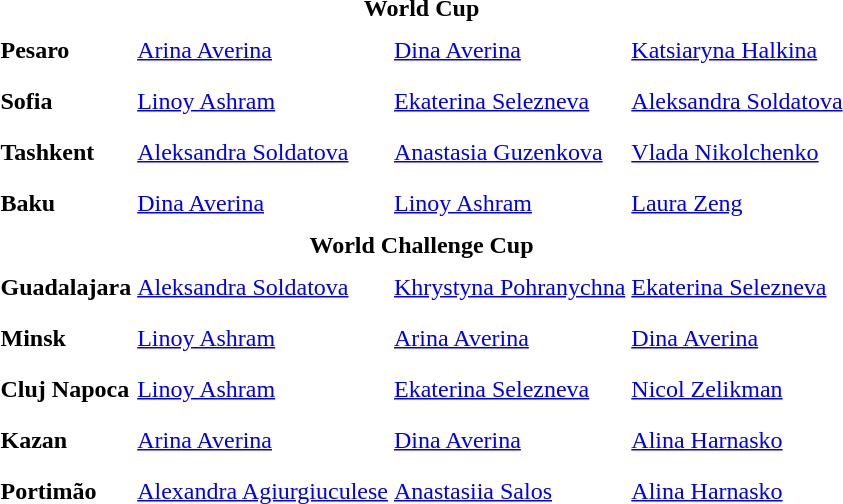<table>
<tr>
<td colspan="4" style="text-align:center;"><strong>World Cup</strong></td>
</tr>
<tr>
<th scope=row style="text-align:left">Pesaro</th>
<td style="height:30px;"> <a href='#'>Arina Averina</a></td>
<td style="height:30px;"> <a href='#'>Dina Averina</a></td>
<td style="height:30px;"> <a href='#'>Katsiaryna Halkina</a></td>
</tr>
<tr>
<th scope=row style="text-align:left">Sofia</th>
<td style="height:30px;"> <a href='#'>Linoy Ashram</a></td>
<td style="height:30px;"> <a href='#'>Ekaterina Selezneva</a></td>
<td style="height:30px;"> <a href='#'>Aleksandra Soldatova</a></td>
</tr>
<tr>
<th scope=row style="text-align:left">Tashkent</th>
<td style="height:30px;"> <a href='#'>Aleksandra Soldatova</a></td>
<td style="height:30px;"> <a href='#'>Anastasia Guzenkova</a></td>
<td style="height:30px;"> <a href='#'>Vlada Nikolchenko</a></td>
</tr>
<tr>
<th scope=row style="text-align:left">Baku</th>
<td style="height:30px;"> <a href='#'>Dina Averina</a></td>
<td style="height:30px;"> <a href='#'>Linoy Ashram</a></td>
<td style="height:30px;"> <a href='#'>Laura Zeng</a></td>
</tr>
<tr>
<td colspan="4" style="text-align:center;"><strong>World Challenge Cup</strong></td>
</tr>
<tr>
<th scope=row style="text-align:left">Guadalajara</th>
<td style="height:30px;"> <a href='#'>Aleksandra Soldatova</a></td>
<td style="height:30px;"> <a href='#'>Khrystyna Pohranychna</a></td>
<td style="height:30px;"> <a href='#'>Ekaterina Selezneva</a></td>
</tr>
<tr>
<th scope=row style="text-align:left">Minsk</th>
<td style="height:30px;"> <a href='#'>Linoy Ashram</a></td>
<td style="height:30px;"> <a href='#'>Arina Averina</a></td>
<td style="height:30px;"> <a href='#'>Dina Averina</a></td>
</tr>
<tr>
<th scope=row style="text-align:left">Cluj Napoca</th>
<td style="height:30px;"> <a href='#'>Linoy Ashram</a></td>
<td style="height:30px;"> <a href='#'>Ekaterina Selezneva</a></td>
<td style="height:30px;"> <a href='#'>Nicol Zelikman</a></td>
</tr>
<tr>
<th scope=row style="text-align:left">Kazan</th>
<td style="height:30px;"> <a href='#'>Arina Averina</a></td>
<td style="height:30px;"> <a href='#'>Dina Averina</a></td>
<td style="height:30px;"> <a href='#'>Alina Harnasko</a></td>
</tr>
<tr>
<th scope=row style="text-align:left">Portimão</th>
<td style="height:30px;"> <a href='#'>Alexandra Agiurgiuculese</a></td>
<td style="height:30px;"> <a href='#'>Anastasiia Salos</a></td>
<td style="height:30px;"> <a href='#'>Alina Harnasko</a></td>
</tr>
<tr>
</tr>
</table>
